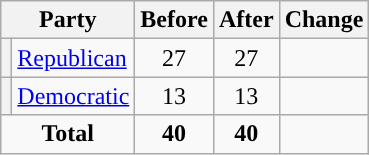<table class="wikitable" style="text-align:center;">
<tr>
<th colspan="2">Party</th>
<th>Before</th>
<th>After</th>
<th>Change</th>
</tr>
<tr>
<th style="background-color:"></th>
<td style="text-align:left;"><a href='#'>Republican</a></td>
<td>27</td>
<td>27</td>
<td></td>
</tr>
<tr>
<th style="background-color:"></th>
<td style="text-align:left;"><a href='#'>Democratic</a></td>
<td>13</td>
<td>13</td>
<td></td>
</tr>
<tr>
<td colspan="2"><strong>Total</strong></td>
<td><strong>40</strong></td>
<td><strong>40</strong></td>
<td></td>
</tr>
</table>
